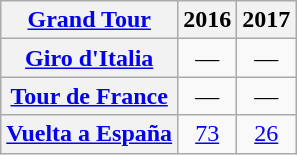<table class="wikitable plainrowheaders">
<tr>
<th scope="col"><a href='#'>Grand Tour</a></th>
<th scope="col">2016</th>
<th scope="col">2017</th>
</tr>
<tr style="text-align:center;">
<th scope="row"> <a href='#'>Giro d'Italia</a></th>
<td>—</td>
<td>—</td>
</tr>
<tr style="text-align:center;">
<th scope="row"> <a href='#'>Tour de France</a></th>
<td>—</td>
<td>—</td>
</tr>
<tr style="text-align:center;">
<th scope="row"> <a href='#'>Vuelta a España</a></th>
<td style="text-align:center;"><a href='#'>73</a></td>
<td style="text-align:center;"><a href='#'>26</a></td>
</tr>
</table>
